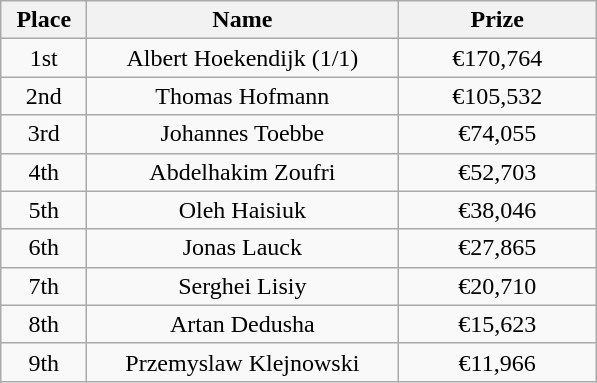<table class="wikitable">
<tr>
<th width="50">Place</th>
<th width="200">Name</th>
<th width="125">Prize</th>
</tr>
<tr>
<td align="center">1st</td>
<td align="center">Albert Hoekendijk (1/1)</td>
<td align="center">€170,764</td>
</tr>
<tr>
<td align="center">2nd</td>
<td align="center">Thomas Hofmann</td>
<td align="center">€105,532</td>
</tr>
<tr>
<td align="center">3rd</td>
<td align="center">Johannes Toebbe</td>
<td align="center">€74,055</td>
</tr>
<tr>
<td align="center">4th</td>
<td align="center">Abdelhakim Zoufri</td>
<td align="center">€52,703</td>
</tr>
<tr>
<td align="center">5th</td>
<td align="center">Oleh Haisiuk</td>
<td align="center">€38,046</td>
</tr>
<tr>
<td align="center">6th</td>
<td align="center">Jonas Lauck</td>
<td align="center">€27,865</td>
</tr>
<tr>
<td align="center">7th</td>
<td align="center">Serghei Lisiy</td>
<td align="center">€20,710</td>
</tr>
<tr>
<td align="center">8th</td>
<td align="center">Artan Dedusha</td>
<td align="center">€15,623</td>
</tr>
<tr>
<td align="center">9th</td>
<td align="center">Przemyslaw Klejnowski</td>
<td align="center">€11,966</td>
</tr>
</table>
